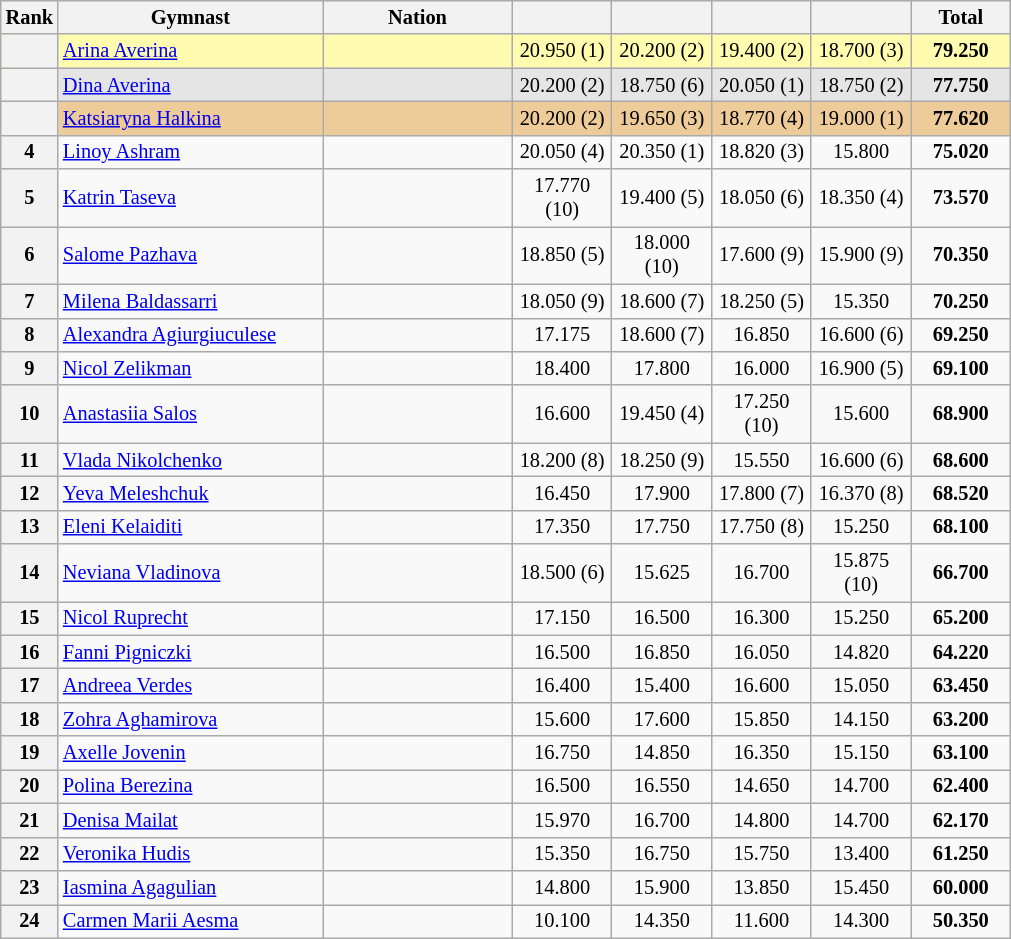<table class="wikitable sortable" style="text-align:center; font-size:85%">
<tr>
<th scope="col" style="width:20px;">Rank</th>
<th scope="col" style="width:170px;" !>Gymnast</th>
<th scope="col" style="width:120px;" !>Nation</th>
<th scope="col" style="width:60px;" !></th>
<th scope="col" style="width:60px;" !></th>
<th scope="col" style="width:60px;" !></th>
<th scope="col" style="width:60px;" !></th>
<th scope="col" style="width:60px;" !>Total</th>
</tr>
<tr bgcolor="fffcaf">
<th scope="row"></th>
<td align="left"><a href='#'>Arina Averina</a></td>
<td style="text-align:left;"></td>
<td>20.950 (1)</td>
<td>20.200 (2)</td>
<td>19.400 (2)</td>
<td>18.700 (3)</td>
<td><strong>79.250</strong></td>
</tr>
<tr bgcolor="e5e5e5">
<th scope="row"></th>
<td align="left"><a href='#'>Dina Averina</a></td>
<td style="text-align:left;"></td>
<td>20.200 (2)</td>
<td>18.750 (6)</td>
<td>20.050 (1)</td>
<td>18.750 (2)</td>
<td><strong>77.750</strong></td>
</tr>
<tr bgcolor="eecc99">
<th scope="row"></th>
<td align="left"><a href='#'>Katsiaryna Halkina</a></td>
<td style="text-align:left;"></td>
<td>20.200 (2)</td>
<td>19.650 (3)</td>
<td>18.770 (4)</td>
<td>19.000 (1)</td>
<td><strong>77.620</strong></td>
</tr>
<tr>
<th scope="row">4</th>
<td align="left"><a href='#'>Linoy Ashram</a></td>
<td style="text-align:left;"></td>
<td>20.050 (4)</td>
<td>20.350 (1)</td>
<td>18.820 (3)</td>
<td>15.800</td>
<td><strong>75.020</strong></td>
</tr>
<tr>
<th scope="row">5</th>
<td align="left"><a href='#'>Katrin Taseva</a></td>
<td style="text-align:left;"></td>
<td>17.770 (10)</td>
<td>19.400 (5)</td>
<td>18.050 (6)</td>
<td>18.350 (4)</td>
<td><strong>73.570</strong></td>
</tr>
<tr>
<th scope="row">6</th>
<td align="left"><a href='#'>Salome Pazhava</a></td>
<td style="text-align:left;"></td>
<td>18.850 (5)</td>
<td>18.000 (10)</td>
<td>17.600 (9)</td>
<td>15.900 (9)</td>
<td><strong>70.350</strong></td>
</tr>
<tr>
<th scope="row">7</th>
<td align="left"><a href='#'>Milena Baldassarri</a></td>
<td style="text-align:left;"></td>
<td>18.050 (9)</td>
<td>18.600 (7)</td>
<td>18.250 (5)</td>
<td>15.350</td>
<td><strong>70.250</strong></td>
</tr>
<tr>
<th scope="row">8</th>
<td align="left"><a href='#'>Alexandra Agiurgiuculese</a></td>
<td style="text-align:left;"></td>
<td>17.175</td>
<td>18.600 (7)</td>
<td>16.850</td>
<td>16.600 (6)</td>
<td><strong>69.250</strong></td>
</tr>
<tr>
<th scope="row">9</th>
<td align="left"><a href='#'>Nicol Zelikman</a></td>
<td style="text-align:left;"></td>
<td>18.400</td>
<td>17.800</td>
<td>16.000</td>
<td>16.900 (5)</td>
<td><strong>69.100</strong></td>
</tr>
<tr>
<th scope="row">10</th>
<td align="left"><a href='#'>Anastasiia Salos</a></td>
<td style="text-align:left;"></td>
<td>16.600</td>
<td>19.450 (4)</td>
<td>17.250 (10)</td>
<td>15.600</td>
<td><strong>68.900</strong></td>
</tr>
<tr>
<th scope="row">11</th>
<td align="left"><a href='#'>Vlada Nikolchenko</a></td>
<td style="text-align:left;"></td>
<td>18.200 (8)</td>
<td>18.250 (9)</td>
<td>15.550</td>
<td>16.600 (6)</td>
<td><strong>68.600</strong></td>
</tr>
<tr>
<th scope="row">12</th>
<td align="left"><a href='#'>Yeva Meleshchuk</a></td>
<td style="text-align:left;"></td>
<td>16.450</td>
<td>17.900</td>
<td>17.800 (7)</td>
<td>16.370 (8)</td>
<td><strong>68.520</strong></td>
</tr>
<tr>
<th scope="row">13</th>
<td align="left"><a href='#'>Eleni Kelaiditi</a></td>
<td style="text-align:left;"></td>
<td>17.350</td>
<td>17.750</td>
<td>17.750 (8)</td>
<td>15.250</td>
<td><strong>68.100</strong></td>
</tr>
<tr>
<th scope="row">14</th>
<td align="left"><a href='#'>Neviana Vladinova</a></td>
<td style="text-align:left;"></td>
<td>18.500 (6)</td>
<td>15.625</td>
<td>16.700</td>
<td>15.875 (10)</td>
<td><strong>66.700</strong></td>
</tr>
<tr>
<th scope="row">15</th>
<td align="left"><a href='#'>Nicol Ruprecht</a></td>
<td style="text-align:left;"></td>
<td>17.150</td>
<td>16.500</td>
<td>16.300</td>
<td>15.250</td>
<td><strong>65.200</strong></td>
</tr>
<tr>
<th scope="row">16</th>
<td align="left"><a href='#'>Fanni Pigniczki</a></td>
<td style="text-align:left;"></td>
<td>16.500</td>
<td>16.850</td>
<td>16.050</td>
<td>14.820</td>
<td><strong>64.220</strong></td>
</tr>
<tr>
<th scope="row">17</th>
<td align="left"><a href='#'>Andreea Verdes</a></td>
<td style="text-align:left;"></td>
<td>16.400</td>
<td>15.400</td>
<td>16.600</td>
<td>15.050</td>
<td><strong>63.450</strong></td>
</tr>
<tr>
<th scope="row">18</th>
<td align="left"><a href='#'>Zohra Aghamirova</a></td>
<td style="text-align:left;"></td>
<td>15.600</td>
<td>17.600</td>
<td>15.850</td>
<td>14.150</td>
<td><strong>63.200</strong></td>
</tr>
<tr>
<th scope="row">19</th>
<td align="left"><a href='#'>Axelle Jovenin</a></td>
<td style="text-align:left;"></td>
<td>16.750</td>
<td>14.850</td>
<td>16.350</td>
<td>15.150</td>
<td><strong>63.100</strong></td>
</tr>
<tr>
<th scope="row">20</th>
<td align="left"><a href='#'>Polina Berezina</a></td>
<td style="text-align:left;"></td>
<td>16.500</td>
<td>16.550</td>
<td>14.650</td>
<td>14.700</td>
<td><strong>62.400</strong></td>
</tr>
<tr>
<th scope="row">21</th>
<td align="left"><a href='#'>Denisa Mailat</a></td>
<td style="text-align:left;"></td>
<td>15.970</td>
<td>16.700</td>
<td>14.800</td>
<td>14.700</td>
<td><strong>62.170</strong></td>
</tr>
<tr>
<th scope="row">22</th>
<td align="left"><a href='#'>Veronika Hudis</a></td>
<td style="text-align:left;"></td>
<td>15.350</td>
<td>16.750</td>
<td>15.750</td>
<td>13.400</td>
<td><strong>61.250</strong></td>
</tr>
<tr>
<th scope="row">23</th>
<td align="left"><a href='#'>Iasmina Agagulian</a></td>
<td style="text-align:left;"></td>
<td>14.800</td>
<td>15.900</td>
<td>13.850</td>
<td>15.450</td>
<td><strong>60.000</strong></td>
</tr>
<tr>
<th scope="row">24</th>
<td align="left"><a href='#'>Carmen Marii Aesma</a></td>
<td style="text-align:left;"></td>
<td>10.100</td>
<td>14.350</td>
<td>11.600</td>
<td>14.300</td>
<td><strong>50.350</strong></td>
</tr>
</table>
